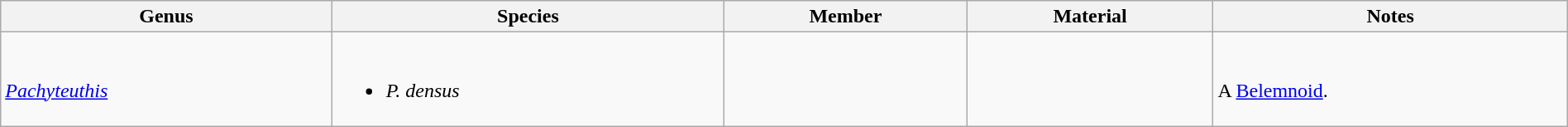<table class="wikitable" align="center" width="100%">
<tr>
<th>Genus</th>
<th>Species</th>
<th>Member</th>
<th>Material</th>
<th>Notes</th>
</tr>
<tr>
<td><br><em><a href='#'>Pachyteuthis</a></em></td>
<td><br><ul><li><em>P. densus</em></li></ul></td>
<td></td>
<td></td>
<td><br>A <a href='#'>Belemnoid</a>.</td>
</tr>
</table>
